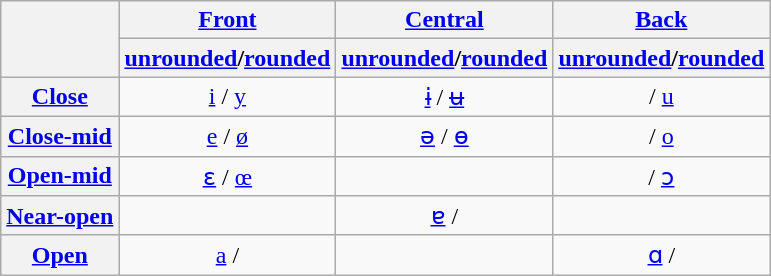<table class="wikitable" style="text-align:center">
<tr>
<th rowspan="2"></th>
<th><a href='#'>Front</a></th>
<th><a href='#'>Central</a></th>
<th><a href='#'>Back</a></th>
</tr>
<tr class="small">
<th><a href='#'>unrounded</a>/<a href='#'>rounded</a></th>
<th><a href='#'>unrounded</a>/<a href='#'>rounded</a></th>
<th><a href='#'>unrounded</a>/<a href='#'>rounded</a></th>
</tr>
<tr>
<th><a href='#'>Close</a></th>
<td><a href='#'>i</a> / <a href='#'>y</a></td>
<td><a href='#'>ɨ</a> / <a href='#'>ʉ</a></td>
<td>/ <a href='#'>u</a></td>
</tr>
<tr>
<th><a href='#'>Close-mid</a></th>
<td><a href='#'>e</a> / <a href='#'>ø</a></td>
<td><a href='#'>ə</a> / <a href='#'>ɵ</a></td>
<td>/ <a href='#'>o</a></td>
</tr>
<tr>
<th><a href='#'>Open-mid</a></th>
<td><a href='#'>ɛ</a> / <a href='#'>œ</a></td>
<td></td>
<td>/ <a href='#'>ɔ</a></td>
</tr>
<tr>
<th><a href='#'>Near-open</a></th>
<td></td>
<td><a href='#'>ɐ</a> /</td>
<td></td>
</tr>
<tr>
<th><a href='#'>Open</a></th>
<td><a href='#'>a</a> /</td>
<td></td>
<td><a href='#'>ɑ</a> /</td>
</tr>
</table>
